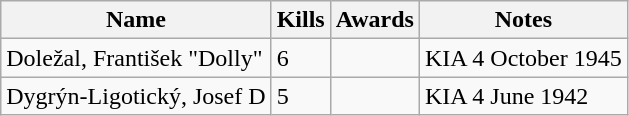<table class=wikitable>
<tr>
<th>Name</th>
<th>Kills</th>
<th>Awards</th>
<th>Notes</th>
</tr>
<tr>
<td>Doležal, František "Dolly"</td>
<td>6</td>
<td></td>
<td>KIA 4 October 1945</td>
</tr>
<tr>
<td>Dygrýn-Ligotický, Josef D</td>
<td>5</td>
<td></td>
<td>KIA 4 June 1942</td>
</tr>
</table>
